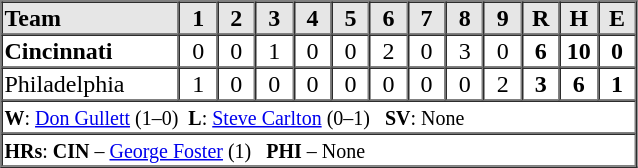<table border=1 cellspacing=0 width=425 style="margin-left:3em;">
<tr style="text-align:center; background-color:#e6e6e6;">
<th align=left width=28%>Team</th>
<th width=6%>1</th>
<th width=6%>2</th>
<th width=6%>3</th>
<th width=6%>4</th>
<th width=6%>5</th>
<th width=6%>6</th>
<th width=6%>7</th>
<th width=6%>8</th>
<th width=6%>9</th>
<th width=6%>R</th>
<th width=6%>H</th>
<th width=6%>E</th>
</tr>
<tr style="text-align:center;">
<td align=left><strong>Cincinnati</strong></td>
<td>0</td>
<td>0</td>
<td>1</td>
<td>0</td>
<td>0</td>
<td>2</td>
<td>0</td>
<td>3</td>
<td>0</td>
<td><strong>6</strong></td>
<td><strong>10</strong></td>
<td><strong>0</strong></td>
</tr>
<tr style="text-align:center;">
<td align=left>Philadelphia</td>
<td>1</td>
<td>0</td>
<td>0</td>
<td>0</td>
<td>0</td>
<td>0</td>
<td>0</td>
<td>0</td>
<td>2</td>
<td><strong>3</strong></td>
<td><strong>6</strong></td>
<td><strong>1</strong></td>
</tr>
<tr style="text-align:left;">
<td colspan=14><small><strong>W</strong>: <a href='#'>Don Gullett</a> (1–0)  <strong>L</strong>: <a href='#'>Steve Carlton</a> (0–1)   <strong>SV</strong>: None</small></td>
</tr>
<tr style="text-align:left;">
<td colspan=14><small><strong>HRs</strong>: <strong>CIN</strong> – <a href='#'>George Foster</a> (1)   <strong>PHI</strong> – None</small></td>
</tr>
</table>
